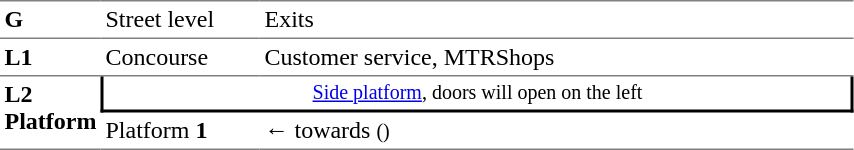<table cellspacing=0 cellpadding=3>
<tr>
<td style="border-bottom:solid 1px gray;border-top:solid 1px gray;width:50px;vertical-align:top;"><strong>G</strong></td>
<td style="border-top:solid 1px gray;border-bottom:solid 1px gray;width:100px;vertical-align:top;">Street level</td>
<td style="border-top:solid 1px gray;border-bottom:solid 1px gray;width:390px;vertical-align:top;">Exits</td>
</tr>
<tr>
<td style="border-bottom:solid 1px gray;vertical-align:top;"><strong>L1</strong></td>
<td style="border-bottom:solid 1px gray;vertical-align:top;">Concourse</td>
<td style="border-bottom:solid 1px gray;vertical-align:top;">Customer service, MTRShops</td>
</tr>
<tr>
<td style="border-bottom:solid 1px gray;vertical-align:top;" rowspan=2><strong>L2<br>Platform</strong></td>
<td style="border-right:solid 2px black;border-left:solid 2px black;border-bottom:solid 2px black;font-size:smaller;text-align:center;" colspan=2><a href='#'>Side platform</a>, doors will open on the left</td>
</tr>
<tr>
<td style="border-bottom:solid 1px gray;">Platform <span><strong>1</strong></span></td>
<td style="border-bottom:solid 1px gray;">←  towards  <small>()</small></td>
</tr>
<tr>
</tr>
</table>
